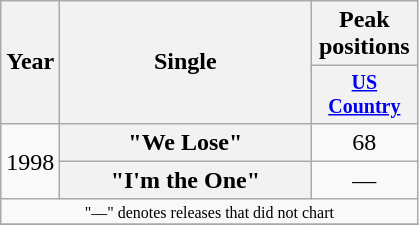<table class="wikitable plainrowheaders" style="text-align:center;">
<tr>
<th rowspan="2">Year</th>
<th rowspan="2" style="width:10em;">Single</th>
<th colspan="1">Peak positions</th>
</tr>
<tr style="font-size:smaller;">
<th width="65"><a href='#'>US Country</a></th>
</tr>
<tr>
<td rowspan="2">1998</td>
<th scope="row">"We Lose"</th>
<td>68</td>
</tr>
<tr>
<th scope="row">"I'm the One"</th>
<td>—</td>
</tr>
<tr>
<td colspan="3" style="font-size:8pt">"—" denotes releases that did not chart</td>
</tr>
<tr>
</tr>
</table>
